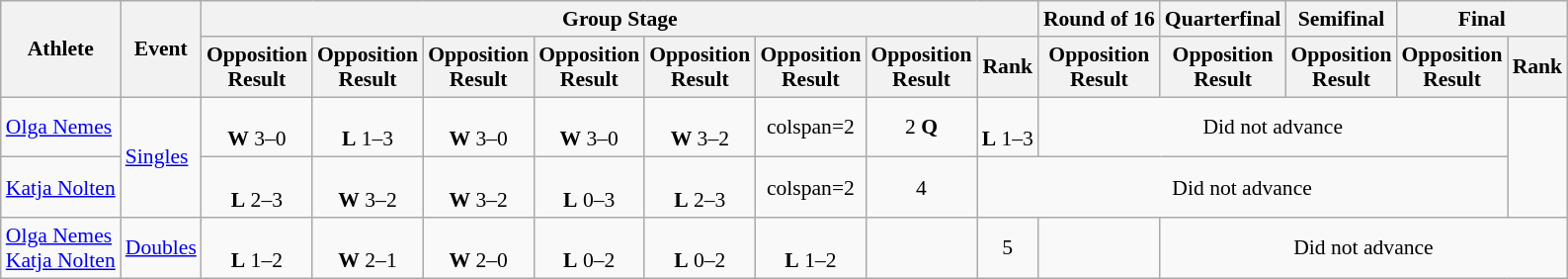<table class=wikitable style="font-size:90%">
<tr>
<th rowspan="2">Athlete</th>
<th rowspan="2">Event</th>
<th colspan="8">Group Stage</th>
<th>Round of 16</th>
<th>Quarterfinal</th>
<th>Semifinal</th>
<th colspan=2>Final</th>
</tr>
<tr>
<th>Opposition<br>Result</th>
<th>Opposition<br>Result</th>
<th>Opposition<br>Result</th>
<th>Opposition<br>Result</th>
<th>Opposition<br>Result</th>
<th>Opposition<br>Result</th>
<th>Opposition<br>Result</th>
<th>Rank</th>
<th>Opposition<br>Result</th>
<th>Opposition<br>Result</th>
<th>Opposition<br>Result</th>
<th>Opposition<br>Result</th>
<th>Rank</th>
</tr>
<tr align=center>
<td align=left><a href='#'>Olga Nemes</a></td>
<td align=left rowspan=2><a href='#'>Singles</a></td>
<td><br><strong>W</strong> 3–0</td>
<td><br><strong>L</strong> 1–3</td>
<td><br><strong>W</strong> 3–0</td>
<td><br><strong>W</strong> 3–0</td>
<td><br><strong>W</strong> 3–2</td>
<td>colspan=2</td>
<td>2 <strong>Q</strong></td>
<td><br><strong>L</strong> 1–3</td>
<td colspan=4>Did not advance</td>
</tr>
<tr align=center>
<td align=left><a href='#'>Katja Nolten</a></td>
<td><br><strong>L</strong> 2–3</td>
<td><br><strong>W</strong> 3–2</td>
<td><br><strong>W</strong> 3–2</td>
<td><br><strong>L</strong> 0–3</td>
<td><br><strong>L</strong> 2–3</td>
<td>colspan=2</td>
<td>4</td>
<td colspan=5>Did not advance</td>
</tr>
<tr align=center>
<td align=left><a href='#'>Olga Nemes</a><br><a href='#'>Katja Nolten</a></td>
<td align=left><a href='#'>Doubles</a></td>
<td><br><strong>L</strong> 1–2</td>
<td><br><strong>W</strong> 2–1</td>
<td><br><strong>W</strong> 2–0</td>
<td><br><strong>L</strong> 0–2</td>
<td><br><strong>L</strong> 0–2</td>
<td><br><strong>L</strong> 1–2</td>
<td></td>
<td>5</td>
<td></td>
<td colspan=4>Did not advance</td>
</tr>
</table>
